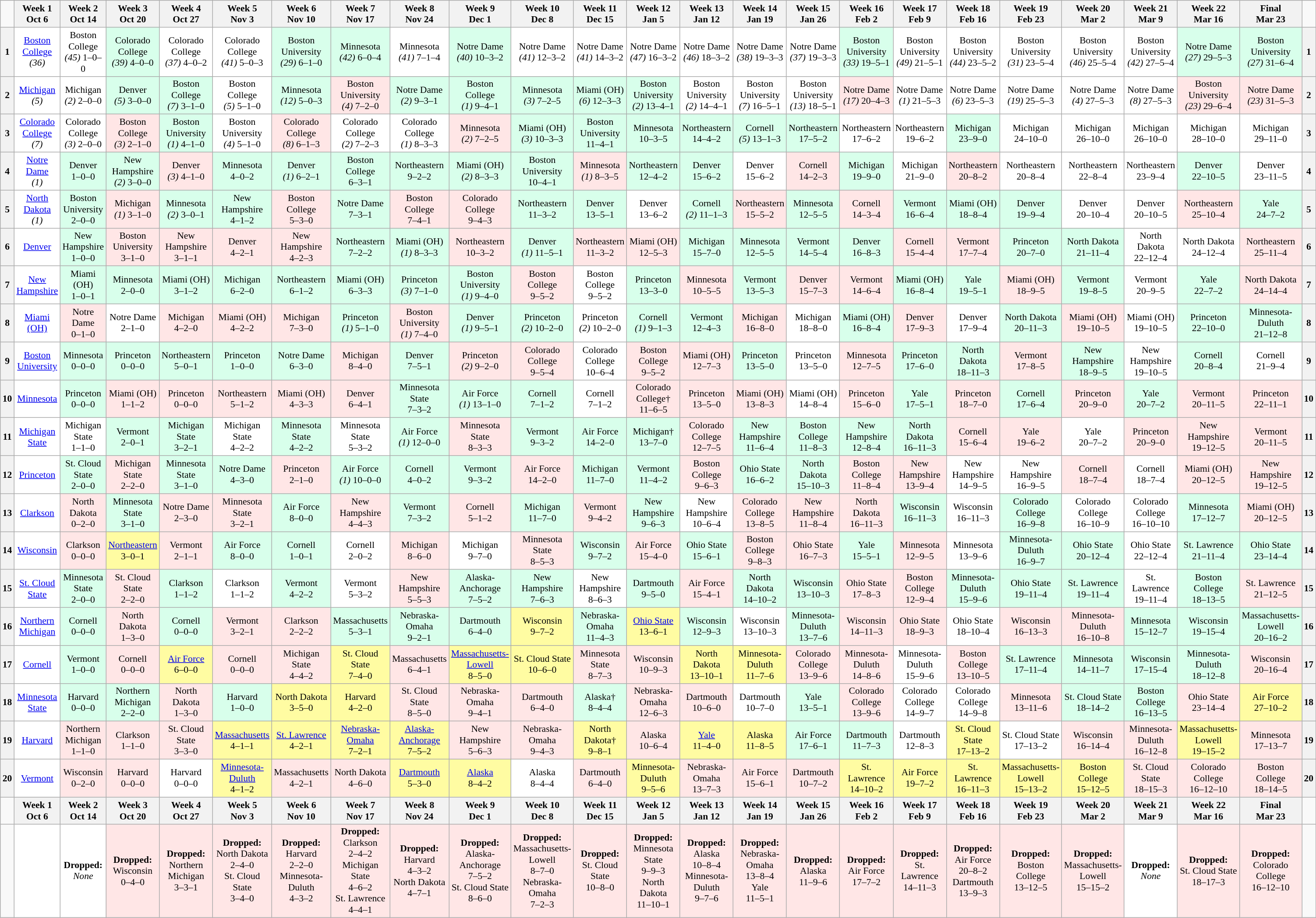<table class="wikitable" style="text-align:center; font-size:90%;">
<tr>
<td></td>
<th>Week 1<br>Oct 6</th>
<th>Week 2<br>Oct 14</th>
<th>Week 3<br>Oct 20</th>
<th>Week 4<br>Oct 27</th>
<th>Week 5<br>Nov 3</th>
<th>Week 6<br>Nov 10</th>
<th>Week 7<br>Nov 17</th>
<th>Week 8<br>Nov 24</th>
<th>Week 9<br>Dec 1</th>
<th>Week 10<br>Dec 8</th>
<th>Week 11<br>Dec 15</th>
<th>Week 12<br>Jan 5</th>
<th>Week 13<br>Jan 12</th>
<th>Week 14<br>Jan 19</th>
<th>Week 15<br>Jan 26</th>
<th>Week 16<br>Feb 2</th>
<th>Week 17<br>Feb 9</th>
<th>Week 18<br>Feb 16</th>
<th>Week 19<br>Feb 23</th>
<th>Week 20<br>Mar 2</th>
<th>Week 21<br>Mar 9</th>
<th>Week 22<br>Mar 16</th>
<th>Final<br>Mar 23</th>
<td></td>
</tr>
<tr>
<th>1</th>
<td bgcolor=white><a href='#'>Boston College</a><br><em>(36)</em></td>
<td bgcolor=white>Boston College<br><em>(45)</em> 1–0–0</td>
<td bgcolor=D8FFEB>Colorado College<br><em>(39)</em> 4–0–0</td>
<td bgcolor=white>Colorado College<br><em>(37)</em> 4–0–2</td>
<td bgcolor=white>Colorado College<br><em>(41)</em> 5–0–3</td>
<td bgcolor=D8FFEB>Boston University<br><em>(29)</em> 6–1–0</td>
<td bgcolor=D8FFEB>Minnesota<br><em>(42)</em> 6–0–4</td>
<td bgcolor=white>Minnesota<br><em>(41)</em> 7–1–4</td>
<td bgcolor=D8FFEB>Notre Dame<br><em>(40)</em> 10–3–2</td>
<td bgcolor=white>Notre Dame<br><em>(41)</em> 12–3–2</td>
<td bgcolor=white>Notre Dame<br><em>(41)</em> 14–3–2</td>
<td bgcolor=white>Notre Dame<br><em>(47)</em> 16–3–2</td>
<td bgcolor=white>Notre Dame<br><em>(46)</em> 18–3–2</td>
<td bgcolor=white>Notre Dame<br><em>(38)</em> 19–3–3</td>
<td bgcolor=white>Notre Dame<br><em>(37)</em> 19–3–3</td>
<td bgcolor=D8FFEB>Boston University<br><em>(33)</em> 19–5–1</td>
<td bgcolor=white>Boston University<br><em>(49)</em> 21–5–1</td>
<td bgcolor=white>Boston University<br><em>(44)</em> 23–5–2</td>
<td bgcolor=white>Boston University<br><em>(31)</em> 23–5–4</td>
<td bgcolor=white>Boston University<br><em>(46)</em> 25–5–4</td>
<td bgcolor=white>Boston University<br><em>(42)</em> 27–5–4</td>
<td bgcolor=D8FFEB>Notre Dame<br><em>(27)</em> 29–5–3</td>
<td bgcolor=D8FFEB>Boston University<br><em>(27)</em> 31–6–4</td>
<th>1</th>
</tr>
<tr>
<th>2</th>
<td bgcolor=white><a href='#'>Michigan</a><br><em>(5)</em></td>
<td bgcolor=white>Michigan<br><em>(2)</em> 2–0–0</td>
<td bgcolor=D8FFEB>Denver<br><em>(5)</em> 3–0–0</td>
<td bgcolor=D8FFEB>Boston College<br><em>(7)</em> 3–1–0</td>
<td bgcolor=white>Boston College<br><em>(5)</em> 5–1–0</td>
<td bgcolor=D8FFEB>Minnesota<br><em>(12)</em> 5–0–3</td>
<td bgcolor=FFE6E6>Boston University<br><em>(4)</em> 7–2–0</td>
<td bgcolor=D8FFEB>Notre Dame<br><em>(2)</em> 9–3–1</td>
<td bgcolor=D8FFEB>Boston College<br><em>(1)</em> 9–4–1</td>
<td bgcolor=D8FFEB>Minnesota<br><em>(3)</em> 7–2–5</td>
<td bgcolor=D8FFEB>Miami (OH)<br><em>(6)</em> 12–3–3</td>
<td bgcolor=D8FFEB>Boston University<br><em>(2)</em> 13–4–1</td>
<td bgcolor=white>Boston University<br><em>(2)</em> 14–4–1</td>
<td bgcolor=white>Boston University<br><em>(7)</em> 16–5–1</td>
<td bgcolor=white>Boston University<br><em>(13)</em> 18–5–1</td>
<td bgcolor=FFE6E6>Notre Dame<br><em>(17)</em> 20–4–3</td>
<td bgcolor=white>Notre Dame<br><em>(1)</em> 21–5–3</td>
<td bgcolor=white>Notre Dame<br><em>(6)</em> 23–5–3</td>
<td bgcolor=white>Notre Dame<br><em>(19)</em> 25–5–3</td>
<td bgcolor=white>Notre Dame<br><em>(4)</em> 27–5–3</td>
<td bgcolor=white>Notre Dame<br><em>(8)</em> 27–5–3</td>
<td bgcolor=FFE6E6>Boston University<br><em>(23)</em> 29–6–4</td>
<td bgcolor=FFE6E6>Notre Dame<br><em>(23)</em> 31–5–3</td>
<th>2</th>
</tr>
<tr>
<th>3</th>
<td bgcolor=white><a href='#'>Colorado College</a><br><em>(7)</em></td>
<td bgcolor=white>Colorado College<br><em>(3)</em> 2–0–0</td>
<td bgcolor=FFE6E6>Boston College<br><em>(3)</em> 2–1–0</td>
<td bgcolor=D8FFEB>Boston University<br><em>(1)</em> 4–1–0</td>
<td bgcolor=white>Boston University<br><em>(4)</em> 5–1–0</td>
<td bgcolor=FFE6E6>Colorado College<br><em>(8)</em> 6–1–3</td>
<td bgcolor=white>Colorado College<br><em>(2)</em> 7–2–3</td>
<td bgcolor=white>Colorado College<br><em>(1)</em> 8–3–3</td>
<td bgcolor=FFE6E6>Minnesota<br><em>(2)</em> 7–2–5</td>
<td bgcolor=D8FFEB>Miami (OH)<br><em>(3)</em> 10–3–3</td>
<td bgcolor=D8FFEB>Boston University<br>11–4–1</td>
<td bgcolor=D8FFEB>Minnesota<br>10–3–5</td>
<td bgcolor=D8FFEB>Northeastern<br>14–4–2</td>
<td bgcolor=D8FFEB>Cornell<br><em>(5)</em> 13–1–3</td>
<td bgcolor=D8FFEB>Northeastern<br>17–5–2</td>
<td bgcolor=white>Northeastern<br>17–6–2</td>
<td bgcolor=white>Northeastern<br>19–6–2</td>
<td bgcolor=D8FFEB>Michigan<br>23–9–0</td>
<td bgcolor=white>Michigan<br>24–10–0</td>
<td bgcolor=white>Michigan<br>26–10–0</td>
<td bgcolor=white>Michigan<br>26–10–0</td>
<td bgcolor=white>Michigan<br>28–10–0</td>
<td bgcolor=white>Michigan<br>29–11–0</td>
<th>3</th>
</tr>
<tr>
<th>4</th>
<td bgcolor=white><a href='#'>Notre Dame</a><br><em>(1)</em></td>
<td bgcolor=D8FFEB>Denver<br>1–0–0</td>
<td bgcolor=D8FFEB>New Hampshire<br><em>(2)</em> 3–0–0</td>
<td bgcolor=FFE6E6>Denver<br><em>(3)</em> 4–1–0</td>
<td bgcolor=D8FFEB>Minnesota<br>4–0–2</td>
<td bgcolor=D8FFEB>Denver<br><em>(1)</em> 6–2–1</td>
<td bgcolor=D8FFEB>Boston College<br>6–3–1</td>
<td bgcolor=D8FFEB>Northeastern<br>9–2–2</td>
<td bgcolor=D8FFEB>Miami (OH)<br><em>(2)</em> 8–3–3</td>
<td bgcolor=D8FFEB>Boston University<br>10–4–1</td>
<td bgcolor=FFE6E6>Minnesota<br><em>(1)</em> 8–3–5</td>
<td bgcolor=D8FFEB>Northeastern<br>12–4–2</td>
<td bgcolor=D8FFEB>Denver<br>15–6–2</td>
<td bgcolor=white>Denver<br>15–6–2</td>
<td bgcolor=FFE6E6>Cornell<br>14–2–3</td>
<td bgcolor=D8FFEB>Michigan<br>19–9–0</td>
<td bgcolor=white>Michigan<br>21–9–0</td>
<td bgcolor=FFE6E6>Northeastern<br>20–8–2</td>
<td bgcolor=white>Northeastern<br>20–8–4</td>
<td bgcolor=white>Northeastern<br>22–8–4</td>
<td bgcolor=white>Northeastern<br>23–9–4</td>
<td bgcolor=D8FFEB>Denver<br>22–10–5</td>
<td bgcolor=white>Denver<br>23–11–5</td>
<th>4</th>
</tr>
<tr>
<th>5</th>
<td bgcolor=white><a href='#'>North Dakota</a><br><em>(1)</em></td>
<td bgcolor=D8FFEB>Boston University<br>2–0–0</td>
<td bgcolor=FFE6E6>Michigan<br><em>(1)</em> 3–1–0</td>
<td bgcolor=D8FFEB>Minnesota<br><em>(2)</em> 3–0–1</td>
<td bgcolor=D8FFEB>New Hampshire<br>4–1–2</td>
<td bgcolor=FFE6E6>Boston College<br>5–3–0</td>
<td bgcolor=D8FFEB>Notre Dame<br>7–3–1</td>
<td bgcolor=FFE6E6>Boston College<br>7–4–1</td>
<td bgcolor=FFE6E6>Colorado College<br>9–4–3</td>
<td bgcolor=D8FFEB>Northeastern<br>11–3–2</td>
<td bgcolor=D8FFEB>Denver<br>13–5–1</td>
<td bgcolor=white>Denver<br>13–6–2</td>
<td bgcolor=D8FFEB>Cornell<br><em>(2)</em> 11–1–3</td>
<td bgcolor=FFE6E6>Northeastern<br>15–5–2</td>
<td bgcolor=D8FFEB>Minnesota<br>12–5–5</td>
<td bgcolor=FFE6E6>Cornell<br>14–3–4</td>
<td bgcolor=D8FFEB>Vermont<br>16–6–4</td>
<td bgcolor=D8FFEB>Miami (OH)<br>18–8–4</td>
<td bgcolor=D8FFEB>Denver<br>19–9–4</td>
<td bgcolor=white>Denver<br>20–10–4</td>
<td bgcolor=white>Denver<br>20–10–5</td>
<td bgcolor=FFE6E6>Northeastern<br>25–10–4</td>
<td bgcolor=D8FFEB>Yale<br>24–7–2</td>
<th>5</th>
</tr>
<tr>
<th>6</th>
<td bgcolor=white><a href='#'>Denver</a></td>
<td bgcolor=D8FFEB>New Hampshire<br>1–0–0</td>
<td bgcolor=FFE6E6>Boston University<br>3–1–0</td>
<td bgcolor=FFE6E6>New Hampshire<br>3–1–1</td>
<td bgcolor=FFE6E6>Denver<br>4–2–1</td>
<td bgcolor=FFE6E6>New Hampshire<br>4–2–3</td>
<td bgcolor=D8FFEB>Northeastern<br>7–2–2</td>
<td bgcolor=D8FFEB>Miami (OH)<br><em>(1)</em> 8–3–3</td>
<td bgcolor=FFE6E6>Northeastern<br>10–3–2</td>
<td bgcolor=D8FFEB>Denver<br><em>(1)</em> 11–5–1</td>
<td bgcolor=FFE6E6>Northeastern<br>11–3–2</td>
<td bgcolor=FFE6E6>Miami (OH)<br>12–5–3</td>
<td bgcolor=D8FFEB>Michigan<br>15–7–0</td>
<td bgcolor=D8FFEB>Minnesota<br>12–5–5</td>
<td bgcolor=D8FFEB>Vermont<br>14–5–4</td>
<td bgcolor=D8FFEB>Denver<br>16–8–3</td>
<td bgcolor=FFE6E6>Cornell<br>15–4–4</td>
<td bgcolor=FFE6E6>Vermont<br>17–7–4</td>
<td bgcolor=D8FFEB>Princeton<br>20–7–0</td>
<td bgcolor=D8FFEB>North Dakota<br>21–11–4</td>
<td bgcolor=white>North Dakota<br>22–12–4</td>
<td bgcolor=white>North Dakota<br>24–12–4</td>
<td bgcolor=FFE6E6>Northeastern<br>25–11–4</td>
<th>6</th>
</tr>
<tr>
<th>7</th>
<td bgcolor=white><a href='#'>New Hampshire</a></td>
<td bgcolor=D8FFEB>Miami (OH)<br>1–0–1</td>
<td bgcolor=D8FFEB>Minnesota<br>2–0–0</td>
<td bgcolor=D8FFEB>Miami (OH)<br>3–1–2</td>
<td bgcolor=D8FFEB>Michigan<br>6–2–0</td>
<td bgcolor=D8FFEB>Northeastern<br>6–1–2</td>
<td bgcolor=D8FFEB>Miami (OH)<br>6–3–3</td>
<td bgcolor=D8FFEB>Princeton<br><em>(3)</em> 7–1–0</td>
<td bgcolor=D8FFEB>Boston University<br><em>(1)</em> 9–4–0</td>
<td bgcolor=FFE6E6>Boston College<br>9–5–2</td>
<td bgcolor=white>Boston College<br>9–5–2</td>
<td bgcolor=D8FFEB>Princeton<br>13–3–0</td>
<td bgcolor=FFE6E6>Minnesota<br>10–5–5</td>
<td bgcolor=D8FFEB>Vermont<br>13–5–3</td>
<td bgcolor=FFE6E6>Denver<br>15–7–3</td>
<td bgcolor=FFE6E6>Vermont<br>14–6–4</td>
<td bgcolor=D8FFEB>Miami (OH)<br>16–8–4</td>
<td bgcolor=D8FFEB>Yale<br>19–5–1</td>
<td bgcolor=FFE6E6>Miami (OH)<br>18–9–5</td>
<td bgcolor=D8FFEB>Vermont<br>19–8–5</td>
<td bgcolor=white>Vermont<br>20–9–5</td>
<td bgcolor=D8FFEB>Yale<br>22–7–2</td>
<td bgcolor=FFE6E6>North Dakota<br>24–14–4</td>
<th>7</th>
</tr>
<tr>
<th>8</th>
<td bgcolor=white><a href='#'>Miami (OH)</a></td>
<td bgcolor=FFE6E6>Notre Dame<br>0–1–0</td>
<td bgcolor=white>Notre Dame<br>2–1–0</td>
<td bgcolor=FFE6E6>Michigan<br>4–2–0</td>
<td bgcolor=FFE6E6>Miami (OH)<br>4–2–2</td>
<td bgcolor=FFE6E6>Michigan<br>7–3–0</td>
<td bgcolor=D8FFEB>Princeton<br><em>(1)</em> 5–1–0</td>
<td bgcolor=FFE6E6>Boston University<br><em>(1)</em> 7–4–0</td>
<td bgcolor=D8FFEB>Denver<br><em>(1)</em> 9–5–1</td>
<td bgcolor=D8FFEB>Princeton<br><em>(2)</em> 10–2–0</td>
<td bgcolor=white>Princeton<br><em>(2)</em> 10–2–0</td>
<td bgcolor=D8FFEB>Cornell<br><em>(1)</em> 9–1–3</td>
<td bgcolor=D8FFEB>Vermont<br>12–4–3</td>
<td bgcolor=FFE6E6>Michigan<br>16–8–0</td>
<td bgcolor=white>Michigan<br>18–8–0</td>
<td bgcolor=D8FFEB>Miami (OH)<br>16–8–4</td>
<td bgcolor=FFE6E6>Denver<br>17–9–3</td>
<td bgcolor=white>Denver<br>17–9–4</td>
<td bgcolor=D8FFEB>North Dakota<br>20–11–3</td>
<td bgcolor=FFE6E6>Miami (OH)<br>19–10–5</td>
<td bgcolor=white>Miami (OH)<br>19–10–5</td>
<td bgcolor=D8FFEB>Princeton<br>22–10–0</td>
<td bgcolor=D8FFEB>Minnesota-Duluth<br>21–12–8</td>
<th>8</th>
</tr>
<tr>
<th>9</th>
<td bgcolor=white><a href='#'>Boston University</a></td>
<td bgcolor=D8FFEB>Minnesota<br>0–0–0</td>
<td bgcolor=D8FFEB>Princeton<br>0–0–0</td>
<td bgcolor=D8FFEB>Northeastern<br>5–0–1</td>
<td bgcolor=D8FFEB>Princeton<br>1–0–0</td>
<td bgcolor=D8FFEB>Notre Dame<br>6–3–0</td>
<td bgcolor=FFE6E6>Michigan<br>8–4–0</td>
<td bgcolor=D8FFEB>Denver<br>7–5–1</td>
<td bgcolor=FFE6E6>Princeton<br><em>(2)</em> 9–2–0</td>
<td bgcolor=FFE6E6>Colorado College<br>9–5–4</td>
<td bgcolor=white>Colorado College<br>10–6–4</td>
<td bgcolor=FFE6E6>Boston College<br>9–5–2</td>
<td bgcolor=FFE6E6>Miami (OH)<br>12–7–3</td>
<td bgcolor=D8FFEB>Princeton<br>13–5–0</td>
<td bgcolor=white>Princeton<br>13–5–0</td>
<td bgcolor=FFE6E6>Minnesota<br>12–7–5</td>
<td bgcolor=D8FFEB>Princeton<br>17–6–0</td>
<td bgcolor=D8FFEB>North Dakota<br>18–11–3</td>
<td bgcolor=FFE6E6>Vermont<br>17–8–5</td>
<td bgcolor=D8FFEB>New Hampshire<br>18–9–5</td>
<td bgcolor=white>New Hampshire<br>19–10–5</td>
<td bgcolor=D8FFEB>Cornell<br>20–8–4</td>
<td bgcolor=white>Cornell<br>21–9–4</td>
<th>9</th>
</tr>
<tr>
<th>10</th>
<td bgcolor=white><a href='#'>Minnesota</a></td>
<td bgcolor=D8FFEB>Princeton<br>0–0–0</td>
<td bgcolor=FFE6E6>Miami (OH)<br>1–1–2</td>
<td bgcolor=FFE6E6>Princeton<br>0–0–0</td>
<td bgcolor=FFE6E6>Northeastern<br>5–1–2</td>
<td bgcolor=FFE6E6>Miami (OH)<br>4–3–3</td>
<td bgcolor=FFE6E6>Denver<br>6–4–1</td>
<td bgcolor=D8FFEB>Minnesota State<br>7–3–2</td>
<td bgcolor=D8FFEB>Air Force<br><em>(1)</em> 13–1–0</td>
<td bgcolor=D8FFEB>Cornell<br>7–1–2</td>
<td bgcolor=white>Cornell<br>7–1–2</td>
<td bgcolor=FFE6E6>Colorado College†<br>11–6–5</td>
<td bgcolor=FFE6E6>Princeton<br>13–5–0</td>
<td bgcolor=FFE6E6>Miami (OH)<br>13–8–3</td>
<td bgcolor=white>Miami (OH)<br>14–8–4</td>
<td bgcolor=FFE6E6>Princeton<br>15–6–0</td>
<td bgcolor=D8FFEB>Yale<br>17–5–1</td>
<td bgcolor=FFE6E6>Princeton<br>18–7–0</td>
<td bgcolor=D8FFEB>Cornell<br>17–6–4</td>
<td bgcolor=FFE6E6>Princeton<br>20–9–0</td>
<td bgcolor=D8FFEB>Yale<br>20–7–2</td>
<td bgcolor=FFE6E6>Vermont<br>20–11–5</td>
<td bgcolor=FFE6E6>Princeton<br>22–11–1</td>
<th>10</th>
</tr>
<tr>
<th>11</th>
<td bgcolor=white><a href='#'>Michigan State</a></td>
<td bgcolor=white>Michigan State<br>1–1–0</td>
<td bgcolor=D8FFEB>Vermont<br>2–0–1</td>
<td bgcolor=D8FFEB>Michigan State<br>3–2–1</td>
<td bgcolor=white>Michigan State<br>4–2–2</td>
<td bgcolor=D8FFEB>Minnesota State<br>4–2–2</td>
<td bgcolor=white>Minnesota State<br>5–3–2</td>
<td bgcolor=D8FFEB>Air Force<br><em>(1)</em> 12–0–0</td>
<td bgcolor=FFE6E6>Minnesota State<br>8–3–3</td>
<td bgcolor=D8FFEB>Vermont<br>9–3–2</td>
<td bgcolor=D8FFEB>Air Force<br>14–2–0</td>
<td bgcolor=D8FFEB>Michigan†<br>13–7–0</td>
<td bgcolor=FFE6E6>Colorado College<br>12–7–5</td>
<td bgcolor=D8FFEB>New Hampshire<br>11–6–4</td>
<td bgcolor=D8FFEB>Boston College<br>11–8–3</td>
<td bgcolor=D8FFEB>New Hampshire<br>12–8–4</td>
<td bgcolor=D8FFEB>North Dakota<br>16–11–3</td>
<td bgcolor=FFE6E6>Cornell<br>15–6–4</td>
<td bgcolor=FFE6E6>Yale<br>19–6–2</td>
<td bgcolor=white>Yale<br>20–7–2</td>
<td bgcolor=FFE6E6>Princeton<br>20–9–0</td>
<td bgcolor=FFE6E6>New Hampshire<br>19–12–5</td>
<td bgcolor=FFE6E6>Vermont<br>20–11–5</td>
<th>11</th>
</tr>
<tr>
<th>12</th>
<td bgcolor=white><a href='#'>Princeton</a></td>
<td bgcolor=D8FFEB>St. Cloud State<br>2–0–0</td>
<td bgcolor=FFE6E6>Michigan State<br>2–2–0</td>
<td bgcolor=D8FFEB>Minnesota State<br>3–1–0</td>
<td bgcolor=D8FFEB>Notre Dame<br>4–3–0</td>
<td bgcolor=FFE6E6>Princeton<br>2–1–0</td>
<td bgcolor=D8FFEB>Air Force<br><em>(1)</em> 10–0–0</td>
<td bgcolor=D8FFEB>Cornell<br>4–0–2</td>
<td bgcolor=D8FFEB>Vermont<br>9–3–2</td>
<td bgcolor=FFE6E6>Air Force<br>14–2–0</td>
<td bgcolor=D8FFEB>Michigan<br>11–7–0</td>
<td bgcolor=D8FFEB>Vermont<br>11–4–2</td>
<td bgcolor=FFE6E6>Boston College<br>9–6–3</td>
<td bgcolor=D8FFEB>Ohio State<br>16–6–2</td>
<td bgcolor=D8FFEB>North Dakota<br>15–10–3</td>
<td bgcolor=FFE6E6>Boston College<br>11–8–4</td>
<td bgcolor=FFE6E6>New Hampshire<br>13–9–4</td>
<td bgcolor=white>New Hampshire<br>14–9–5</td>
<td bgcolor=white>New Hampshire<br>16–9–5</td>
<td bgcolor=FFE6E6>Cornell<br>18–7–4</td>
<td bgcolor=white>Cornell<br>18–7–4</td>
<td bgcolor=FFE6E6>Miami (OH)<br>20–12–5</td>
<td bgcolor=FFE6E6>New Hampshire<br>19–12–5</td>
<th>12</th>
</tr>
<tr>
<th>13</th>
<td bgcolor=white><a href='#'>Clarkson</a></td>
<td bgcolor=FFE6E6>North Dakota<br>0–2–0</td>
<td bgcolor=D8FFEB>Minnesota State<br>3–1–0</td>
<td bgcolor=FFE6E6>Notre Dame<br>2–3–0</td>
<td bgcolor=FFE6E6>Minnesota State<br>3–2–1</td>
<td bgcolor=D8FFEB>Air Force<br>8–0–0</td>
<td bgcolor=FFE6E6>New Hampshire<br>4–4–3</td>
<td bgcolor=D8FFEB>Vermont<br>7–3–2</td>
<td bgcolor=FFE6E6>Cornell<br>5–1–2</td>
<td bgcolor=D8FFEB>Michigan<br>11–7–0</td>
<td bgcolor=FFE6E6>Vermont<br>9–4–2</td>
<td bgcolor=D8FFEB>New Hampshire<br>9–6–3</td>
<td bgcolor=white>New Hampshire<br>10–6–4</td>
<td bgcolor=FFE6E6>Colorado College<br>13–8–5</td>
<td bgcolor=FFE6E6>New Hampshire<br>11–8–4</td>
<td bgcolor=FFE6E6>North Dakota<br>16–11–3</td>
<td bgcolor=D8FFEB>Wisconsin<br>16–11–3</td>
<td bgcolor=white>Wisconsin<br>16–11–3</td>
<td bgcolor=D8FFEB>Colorado College<br>16–9–8</td>
<td bgcolor=white>Colorado College<br>16–10–9</td>
<td bgcolor=white>Colorado College<br>16–10–10</td>
<td bgcolor=D8FFEB>Minnesota<br>17–12–7</td>
<td bgcolor=FFE6E6>Miami (OH)<br>20–12–5</td>
<th>13</th>
</tr>
<tr>
<th>14</th>
<td bgcolor=white><a href='#'>Wisconsin</a></td>
<td bgcolor=FFE6E6>Clarkson<br>0–0–0</td>
<td bgcolor=FFFCA2><a href='#'>Northeastern</a><br>3–0–1</td>
<td bgcolor=FFE6E6>Vermont<br>2–1–1</td>
<td bgcolor=D8FFEB>Air Force<br>8–0–0</td>
<td bgcolor=D8FFEB>Cornell<br>1–0–1</td>
<td bgcolor=white>Cornell<br>2–0–2</td>
<td bgcolor=FFE6E6>Michigan<br>8–6–0</td>
<td bgcolor=white>Michigan<br>9–7–0</td>
<td bgcolor=FFE6E6>Minnesota State<br>8–5–3</td>
<td bgcolor=D8FFEB>Wisconsin<br>9–7–2</td>
<td bgcolor=FFE6E6>Air Force<br>15–4–0</td>
<td bgcolor=D8FFEB>Ohio State<br>15–6–1</td>
<td bgcolor=FFE6E6>Boston College<br>9–8–3</td>
<td bgcolor=FFE6E6>Ohio State<br>16–7–3</td>
<td bgcolor=D8FFEB>Yale<br>15–5–1</td>
<td bgcolor=FFE6E6>Minnesota<br>12–9–5</td>
<td bgcolor=white>Minnesota<br>13–9–6</td>
<td bgcolor=D8FFEB>Minnesota-Duluth<br>16–9–7</td>
<td bgcolor=D8FFEB>Ohio State<br>20–12–4</td>
<td bgcolor=white>Ohio State<br>22–12–4</td>
<td bgcolor=D8FFEB>St. Lawrence<br>21–11–4</td>
<td bgcolor=D8FFEB>Ohio State<br>23–14–4</td>
<th>14</th>
</tr>
<tr>
<th>15</th>
<td bgcolor=white><a href='#'>St. Cloud State</a></td>
<td bgcolor=D8FFEB>Minnesota State<br>2–0–0</td>
<td bgcolor=FFE6E6>St. Cloud State<br>2–2–0</td>
<td bgcolor=D8FFEB>Clarkson<br>1–1–2</td>
<td bgcolor=white>Clarkson<br>1–1–2</td>
<td bgcolor=D8FFEB>Vermont<br>4–2–2</td>
<td bgcolor=white>Vermont<br>5–3–2</td>
<td bgcolor=FFE6E6>New Hampshire<br>5–5–3</td>
<td bgcolor=D8FFEB>Alaska-Anchorage<br>7–5–2</td>
<td bgcolor=D8FFEB>New Hampshire<br>7–6–3</td>
<td bgcolor=white>New Hampshire<br>8–6–3</td>
<td bgcolor=D8FFEB>Dartmouth<br>9–5–0</td>
<td bgcolor=FFE6E6>Air Force<br>15–4–1</td>
<td bgcolor=D8FFEB>North Dakota<br>14–10–2</td>
<td bgcolor=D8FFEB>Wisconsin<br>13–10–3</td>
<td bgcolor=FFE6E6>Ohio State<br>17–8–3</td>
<td bgcolor=FFE6E6>Boston College<br>12–9–4</td>
<td bgcolor=D8FFEB>Minnesota-Duluth<br>15–9–6</td>
<td bgcolor=D8FFEB>Ohio State<br>19–11–4</td>
<td bgcolor=D8FFEB>St. Lawrence<br>19–11–4</td>
<td bgcolor=white>St. Lawrence<br>19–11–4</td>
<td bgcolor=D8FFEB>Boston College<br>18–13–5</td>
<td bgcolor=FFE6E6>St. Lawrence<br>21–12–5</td>
<th>15</th>
</tr>
<tr>
<th>16</th>
<td bgcolor=white><a href='#'>Northern Michigan</a></td>
<td bgcolor=D8FFEB>Cornell<br>0–0–0</td>
<td bgcolor=FFE6E6>North Dakota<br>1–3–0</td>
<td bgcolor=D8FFEB>Cornell<br>0–0–0</td>
<td bgcolor=FFE6E6>Vermont<br>3–2–1</td>
<td bgcolor=FFE6E6>Clarkson<br>2–2–2</td>
<td bgcolor=D8FFEB>Massachusetts<br>5–3–1</td>
<td bgcolor=D8FFEB>Nebraska-Omaha<br>9–2–1</td>
<td bgcolor=D8FFEB>Dartmouth<br>6–4–0</td>
<td bgcolor=FFFCA2>Wisconsin<br>9–7–2</td>
<td bgcolor=D8FFEB>Nebraska-Omaha<br>11–4–3</td>
<td bgcolor=FFFCA2><a href='#'>Ohio State</a><br>13–6–1</td>
<td bgcolor=D8FFEB>Wisconsin<br>12–9–3</td>
<td bgcolor=white>Wisconsin<br>13–10–3</td>
<td bgcolor=D8FFEB>Minnesota-Duluth<br>13–7–6</td>
<td bgcolor=FFE6E6>Wisconsin<br>14–11–3</td>
<td bgcolor=FFE6E6>Ohio State<br>18–9–3</td>
<td bgcolor=white>Ohio State<br>18–10–4</td>
<td bgcolor=FFE6E6>Wisconsin<br>16–13–3</td>
<td bgcolor=FFE6E6>Minnesota-Duluth<br>16–10–8</td>
<td bgcolor=D8FFEB>Minnesota<br>15–12–7</td>
<td bgcolor=D8FFEB>Wisconsin<br>19–15–4</td>
<td bgcolor=D8FFEB>Massachusetts-Lowell<br>20–16–2</td>
<th>16</th>
</tr>
<tr>
<th>17</th>
<td bgcolor=white><a href='#'>Cornell</a></td>
<td bgcolor=D8FFEB>Vermont<br>1–0–0</td>
<td bgcolor=FFE6E6>Cornell<br>0–0–0</td>
<td bgcolor=FFFCA2><a href='#'>Air Force</a><br>6–0–0</td>
<td bgcolor=FFE6E6>Cornell<br>0–0–0</td>
<td bgcolor=FFE6E6>Michigan State<br>4–4–2</td>
<td bgcolor=FFFCA2>St. Cloud State<br>7–4–0</td>
<td bgcolor=FFE6E6>Massachusetts<br>6–4–1</td>
<td bgcolor=FFFCA2><a href='#'>Massachusetts-Lowell</a><br>8–5–0</td>
<td bgcolor=FFFCA2>St. Cloud State<br>10–6–0</td>
<td bgcolor=FFE6E6>Minnesota State<br>8–7–3</td>
<td bgcolor=FFE6E6>Wisconsin<br>10–9–3</td>
<td bgcolor=FFFCA2>North Dakota<br>13–10–1</td>
<td bgcolor=FFFCA2>Minnesota-Duluth<br>11–7–6</td>
<td bgcolor=FFE6E6>Colorado College<br>13–9–6</td>
<td bgcolor=FFE6E6>Minnesota-Duluth<br>14–8–6</td>
<td bgcolor=white>Minnesota-Duluth<br>15–9–6</td>
<td bgcolor=FFE6E6>Boston College<br>13–10–5</td>
<td bgcolor=D8FFEB>St. Lawrence<br>17–11–4</td>
<td bgcolor=D8FFEB>Minnesota<br>14–11–7</td>
<td bgcolor=D8FFEB>Wisconsin<br>17–15–4</td>
<td bgcolor=D8FFEB>Minnesota-Duluth<br>18–12–8</td>
<td bgcolor=FFE6E6>Wisconsin<br>20–16–4</td>
<th>17</th>
</tr>
<tr>
<th>18</th>
<td bgcolor=white><a href='#'>Minnesota State</a></td>
<td bgcolor=D8FFEB>Harvard<br>0–0–0</td>
<td bgcolor=D8FFEB>Northern Michigan<br>2–2–0</td>
<td bgcolor=FFE6E6>North Dakota<br>1–3–0</td>
<td bgcolor=D8FFEB>Harvard<br>1–0–0</td>
<td bgcolor=FFFCA2>North Dakota<br>3–5–0</td>
<td bgcolor=FFFCA2>Harvard<br>4–2–0</td>
<td bgcolor=FFE6E6>St. Cloud State<br>8–5–0</td>
<td bgcolor=FFE6E6>Nebraska-Omaha<br>9–4–1</td>
<td bgcolor=FFE6E6>Dartmouth<br>6–4–0</td>
<td bgcolor=D8FFEB>Alaska†<br>8–4–4</td>
<td bgcolor=FFE6E6>Nebraska-Omaha<br>12–6–3</td>
<td bgcolor=FFE6E6>Dartmouth<br>10–6–0</td>
<td bgcolor=white>Dartmouth<br>10–7–0</td>
<td bgcolor=D8FFEB>Yale<br>13–5–1</td>
<td bgcolor=FFE6E6>Colorado College<br>13–9–6</td>
<td bgcolor=white>Colorado College<br>14–9–7</td>
<td bgcolor=white>Colorado College<br>14–9–8</td>
<td bgcolor=FFE6E6>Minnesota<br>13–11–6</td>
<td bgcolor=D8FFEB>St. Cloud State<br>18–14–2</td>
<td bgcolor=D8FFEB>Boston College<br>16–13–5</td>
<td bgcolor=FFE6E6>Ohio State<br>23–14–4</td>
<td bgcolor=FFFCA2>Air Force<br>27–10–2</td>
<th>18</th>
</tr>
<tr>
<th>19</th>
<td bgcolor=white><a href='#'>Harvard</a></td>
<td bgcolor=FFE6E6>Northern Michigan<br>1–1–0</td>
<td bgcolor=FFE6E6>Clarkson<br>1–1–0</td>
<td bgcolor=FFE6E6>St. Cloud State<br>3–3–0</td>
<td bgcolor=FFFCA2><a href='#'>Massachusetts</a><br>4–1–1</td>
<td bgcolor=FFFCA2><a href='#'>St. Lawrence</a><br>4–2–1</td>
<td bgcolor=FFFCA2><a href='#'>Nebraska-Omaha</a><br>7–2–1</td>
<td bgcolor=FFFCA2><a href='#'>Alaska-Anchorage</a><br>7–5–2</td>
<td bgcolor=FFE6E6>New Hampshire<br>5–6–3</td>
<td bgcolor=FFE6E6>Nebraska-Omaha<br>9–4–3</td>
<td bgcolor=FFFCA2>North Dakota†<br>9–8–1</td>
<td bgcolor=FFE6E6>Alaska<br>10–6–4</td>
<td bgcolor=FFFCA2><a href='#'>Yale</a><br>11–4–0</td>
<td bgcolor=FFFCA2>Alaska<br>11–8–5</td>
<td bgcolor=D8FFEB>Air Force<br>17–6–1</td>
<td bgcolor=D8FFEB>Dartmouth<br>11–7–3</td>
<td bgcolor=white>Dartmouth<br>12–8–3</td>
<td bgcolor=FFFCA2>St. Cloud State<br>17–13–2</td>
<td bgcolor=white>St. Cloud State<br>17–13–2</td>
<td bgcolor=FFE6E6>Wisconsin<br>16–14–4</td>
<td bgcolor=FFE6E6>Minnesota-Duluth<br>16–12–8</td>
<td bgcolor=FFFCA2>Massachusetts-Lowell<br>19–15–2</td>
<td bgcolor=FFE6E6>Minnesota<br>17–13–7</td>
<th>19</th>
</tr>
<tr>
<th>20</th>
<td bgcolor=white><a href='#'>Vermont</a></td>
<td bgcolor=FFE6E6>Wisconsin<br>0–2–0</td>
<td bgcolor=FFE6E6>Harvard<br>0–0–0</td>
<td bgcolor=white>Harvard<br>0–0–0</td>
<td bgcolor=FFFCA2><a href='#'>Minnesota-Duluth</a><br>4–1–2</td>
<td bgcolor=FFE6E6>Massachusetts<br>4–2–1</td>
<td bgcolor=FFE6E6>North Dakota<br>4–6–0</td>
<td bgcolor=FFFCA2><a href='#'>Dartmouth</a><br>5–3–0</td>
<td bgcolor=FFFCA2><a href='#'>Alaska</a><br>8–4–2</td>
<td bgcolor=white>Alaska<br>8–4–4</td>
<td bgcolor=FFE6E6>Dartmouth<br>6–4–0</td>
<td bgcolor=FFFCA2>Minnesota-Duluth<br>9–5–6</td>
<td bgcolor=FFE6E6>Nebraska-Omaha<br>13–7–3</td>
<td bgcolor=FFE6E6>Air Force<br>15–6–1</td>
<td bgcolor=FFE6E6>Dartmouth<br>10–7–2</td>
<td bgcolor=FFFCA2>St. Lawrence<br>14–10–2</td>
<td bgcolor=FFFCA2>Air Force<br>19–7–2</td>
<td bgcolor=FFFCA2>St. Lawrence<br>16–11–3</td>
<td bgcolor=FFFCA2>Massachusetts-Lowell<br>15–13–2</td>
<td bgcolor=FFFCA2>Boston College<br>15–12–5</td>
<td bgcolor=FFE6E6>St. Cloud State<br>18–15–3</td>
<td bgcolor=FFE6E6>Colorado College<br>16–12–10</td>
<td bgcolor=FFE6E6>Boston College<br>18–14–5</td>
<th>20</th>
</tr>
<tr>
<td></td>
<th>Week 1<br>Oct 6</th>
<th>Week 2<br>Oct 14</th>
<th>Week 3<br>Oct 20</th>
<th>Week 4<br>Oct 27</th>
<th>Week 5<br>Nov 3</th>
<th>Week 6<br>Nov 10</th>
<th>Week 7<br>Nov 17</th>
<th>Week 8<br>Nov 24</th>
<th>Week 9<br>Dec 1</th>
<th>Week 10<br>Dec 8</th>
<th>Week 11<br>Dec 15</th>
<th>Week 12<br>Jan 5</th>
<th>Week 13<br>Jan 12</th>
<th>Week 14<br>Jan 19</th>
<th>Week 15<br>Jan 26</th>
<th>Week 16<br>Feb 2</th>
<th>Week 17<br>Feb 9</th>
<th>Week 18<br>Feb 16</th>
<th>Week 19<br>Feb 23</th>
<th>Week 20<br>Mar 2</th>
<th>Week 21<br>Mar 9</th>
<th>Week 22<br>Mar 16</th>
<th>Final<br>Mar 23</th>
<td></td>
</tr>
<tr>
<td></td>
<td bgcolor=white></td>
<td bgcolor=white><strong>Dropped:</strong><br><em>None</em></td>
<td bgcolor=FFE6E6><strong>Dropped:</strong><br>Wisconsin<br>0–4–0</td>
<td bgcolor=FFE6E6><strong>Dropped:</strong><br>Northern Michigan<br>3–3–1</td>
<td bgcolor=FFE6E6><strong>Dropped:</strong><br>North Dakota<br>2–4–0<br>St. Cloud State<br>3–4–0</td>
<td bgcolor=FFE6E6><strong>Dropped:</strong><br>Harvard<br>2–2–0<br>Minnesota-Duluth<br>4–3–2</td>
<td bgcolor=FFE6E6><strong>Dropped:</strong><br>Clarkson<br>2–4–2<br>Michigan State<br>4–6–2<br>St. Lawrence<br>4–4–1</td>
<td bgcolor=FFE6E6><strong>Dropped:</strong><br>Harvard<br>4–3–2<br>North Dakota<br>4–7–1</td>
<td bgcolor=FFE6E6><strong>Dropped:</strong><br>Alaska-Anchorage<br>7–5–2<br>St. Cloud State<br>8–6–0</td>
<td bgcolor=FFE6E6><strong>Dropped:</strong><br>Massachusetts-Lowell<br>8–7–0<br>Nebraska-Omaha<br>7–2–3</td>
<td bgcolor=FFE6E6><strong>Dropped:</strong><br>St. Cloud State<br>10–8–0</td>
<td bgcolor=FFE6E6><strong>Dropped:</strong><br>Minnesota State<br>9–9–3<br>North Dakota<br>11–10–1</td>
<td bgcolor=FFE6E6><strong>Dropped:</strong><br>Alaska<br>10–8–4<br>Minnesota-Duluth<br>9–7–6</td>
<td bgcolor=FFE6E6><strong>Dropped:</strong><br>Nebraska-Omaha<br>13–8–4<br>Yale<br>11–5–1</td>
<td bgcolor=FFE6E6><strong>Dropped:</strong><br>Alaska<br>11–9–6</td>
<td bgcolor=FFE6E6><strong>Dropped:</strong><br>Air Force<br>17–7–2</td>
<td bgcolor=FFE6E6><strong>Dropped:</strong><br>St. Lawrence<br>14–11–3</td>
<td bgcolor=FFE6E6><strong>Dropped:</strong><br>Air Force<br>20–8–2<br>Dartmouth<br>13–9–3</td>
<td bgcolor=FFE6E6><strong>Dropped:</strong><br>Boston College<br>13–12–5</td>
<td bgcolor=FFE6E6><strong>Dropped:</strong><br>Massachusetts-Lowell<br>15–15–2</td>
<td bgcolor=white><strong>Dropped:</strong><br><em>None</em></td>
<td bgcolor=FFE6E6><strong>Dropped:</strong><br>St. Cloud State<br>18–17–3</td>
<td bgcolor=FFE6E6><strong>Dropped:</strong><br>Colorado College<br>16–12–10</td>
<td></td>
</tr>
</table>
